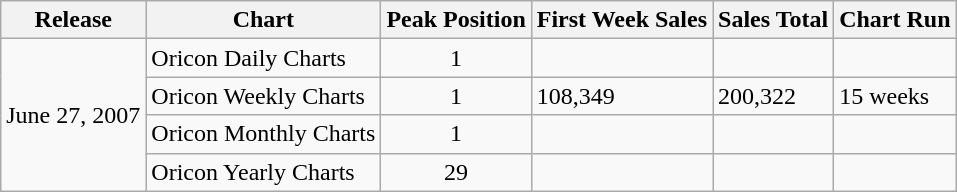<table class="wikitable">
<tr>
<th>Release</th>
<th>Chart</th>
<th>Peak Position</th>
<th>First Week Sales</th>
<th>Sales Total</th>
<th>Chart Run</th>
</tr>
<tr>
<td rowspan="4">June 27, 2007</td>
<td>Oricon Daily Charts</td>
<td align="center">1</td>
<td></td>
<td></td>
<td></td>
</tr>
<tr>
<td>Oricon Weekly Charts</td>
<td align="center">1</td>
<td>108,349</td>
<td>200,322</td>
<td>15 weeks</td>
</tr>
<tr>
<td>Oricon Monthly Charts</td>
<td align="center">1</td>
<td></td>
<td></td>
<td></td>
</tr>
<tr>
<td>Oricon Yearly Charts</td>
<td align="center">29</td>
<td></td>
<td></td>
<td></td>
</tr>
</table>
